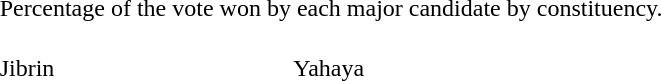<table align=right>
<tr>
<td colspan=2>Percentage of the vote won by each major candidate by constituency.</td>
</tr>
<tr>
<td><br>Jibrin<br> </td>
<td><br>Yahaya<br>  </td>
</tr>
</table>
